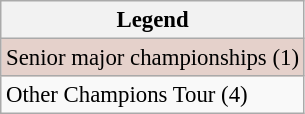<table class="wikitable" style="font-size:95%;">
<tr>
<th>Legend</th>
</tr>
<tr style="background:#e5d1cb;">
<td>Senior major championships (1)</td>
</tr>
<tr>
<td>Other Champions Tour (4)</td>
</tr>
</table>
